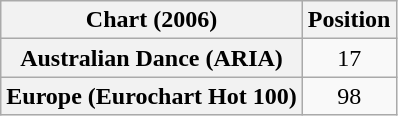<table class="wikitable plainrowheaders" style="text-align:center">
<tr>
<th>Chart (2006)</th>
<th>Position</th>
</tr>
<tr>
<th scope="row">Australian Dance (ARIA)</th>
<td>17</td>
</tr>
<tr>
<th scope="row">Europe (Eurochart Hot 100)</th>
<td>98</td>
</tr>
</table>
